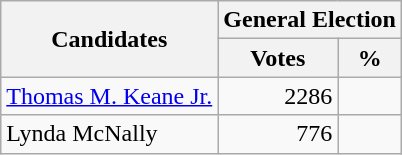<table class=wikitable>
<tr>
<th colspan=1 rowspan=2><strong>Candidates</strong></th>
<th colspan=2><strong>General Election</strong></th>
</tr>
<tr>
<th>Votes</th>
<th>%</th>
</tr>
<tr>
<td><a href='#'>Thomas M. Keane Jr.</a></td>
<td align="right">2286</td>
<td align="right"></td>
</tr>
<tr>
<td>Lynda McNally</td>
<td align="right">776</td>
<td align="right"></td>
</tr>
</table>
